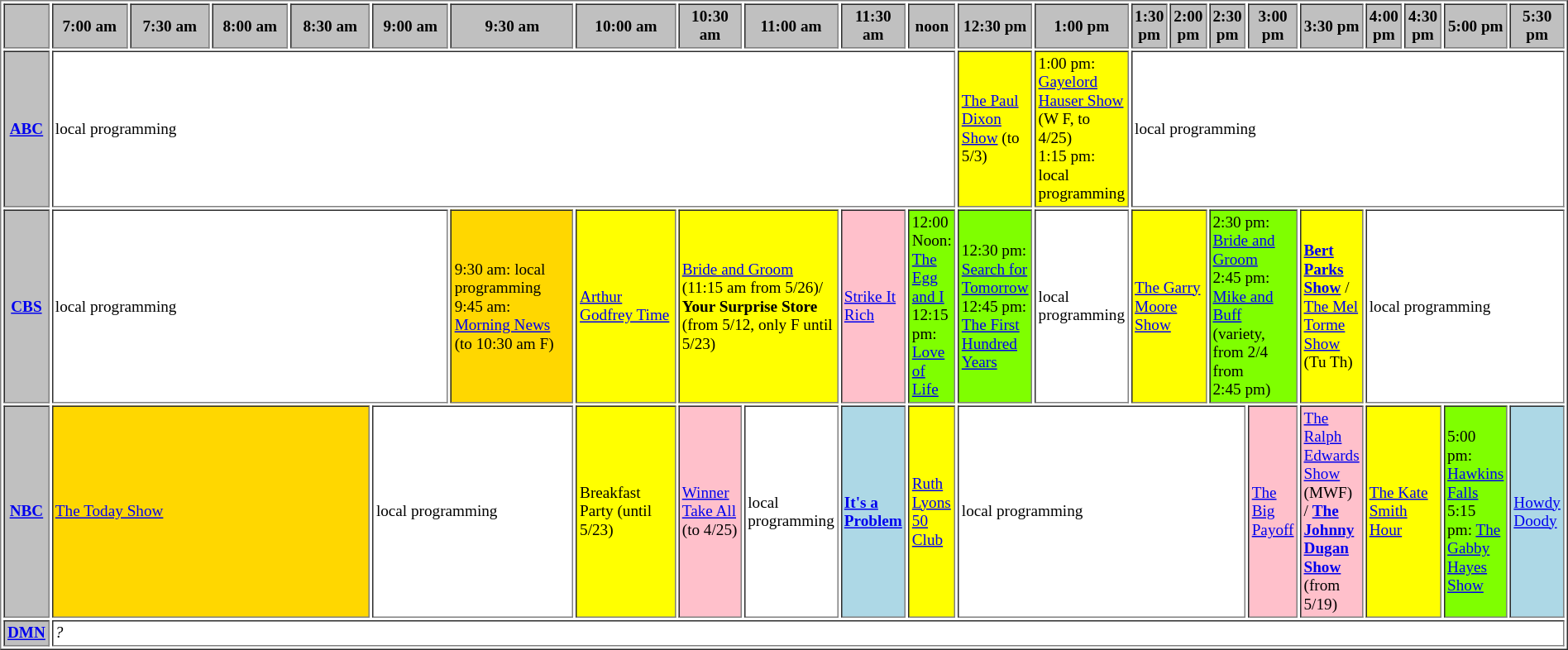<table border="1" cellpadding="2" style="font-size:80%">
<tr>
<th bgcolor="#C0C0C0"> </th>
<th width="13%" bgcolor="#C0C0C0">7:00 am</th>
<th width="14%" bgcolor="#C0C0C0">7:30 am</th>
<th width="13%" bgcolor="#C0C0C0">8:00 am</th>
<th width="14%" bgcolor="#C0C0C0">8:30 am</th>
<th width="13%" bgcolor="#C0C0C0">9:00 am</th>
<th width="14%" bgcolor="#C0C0C0">9:30 am</th>
<th width="13%" bgcolor="#C0C0C0">10:00 am</th>
<th width="14%" bgcolor="#C0C0C0">10:30 am</th>
<th width="13%" bgcolor="#C0C0C0">11:00 am</th>
<th width="14%" bgcolor="#C0C0C0">11:30 am</th>
<th width="13%" bgcolor="#C0C0C0">noon</th>
<th width="14%" bgcolor="#C0C0C0">12:30 pm</th>
<th width="13%" bgcolor="#C0C0C0">1:00 pm</th>
<th width="14%" bgcolor="#C0C0C0">1:30 pm</th>
<th width="13%" bgcolor="#C0C0C0">2:00 pm</th>
<th width="14%" bgcolor="#C0C0C0">2:30 pm</th>
<th width="13%" bgcolor="#C0C0C0">3:00 pm</th>
<th width="14%" bgcolor="#C0C0C0">3:30 pm</th>
<th width="13%" bgcolor="#C0C0C0">4:00 pm</th>
<th width="14%" bgcolor="#C0C0C0">4:30 pm</th>
<th width="13%" bgcolor="#C0C0C0">5:00 pm</th>
<th width="14%" bgcolor="#C0C0C0">5:30 pm</th>
</tr>
<tr>
<th bgcolor="#C0C0C0"><a href='#'>ABC</a></th>
<td bgcolor="white" colspan="11">local programming</td>
<td bgcolor="yellow"><a href='#'>The Paul Dixon Show</a> (to 5/3)</td>
<td bgcolor="yellow">1:00 pm: <a href='#'>Gayelord Hauser Show</a> (W F, to 4/25)<br>1:15 pm: local programming</td>
<td bgcolor="white" colspan="9">local programming</td>
</tr>
<tr>
<th bgcolor="#C0C0C0"><a href='#'>CBS</a></th>
<td bgcolor="white" colspan="5">local programming</td>
<td bgcolor="gold">9:30 am: local programming<br>9:45 am: <a href='#'>Morning News</a> (to 10:30 am F)</td>
<td bgcolor="yellow"><a href='#'>Arthur Godfrey Time</a></td>
<td bgcolor="yellow" colspan="2"><a href='#'>Bride and Groom</a> (11:15 am from 5/26)/ <strong>Your Surprise Store</strong> (from 5/12, only F until 5/23)</td>
<td bgcolor="pink"><a href='#'>Strike It Rich</a></td>
<td bgcolor="chartreuse">12:00 Noon: <a href='#'>The Egg and I</a><br>12:15 pm: <a href='#'>Love of Life</a></td>
<td bgcolor="chartreuse">12:30 pm: <a href='#'>Search for Tomorrow</a><br>12:45 pm: <a href='#'>The First Hundred Years</a></td>
<td bgcolor="white">local programming</td>
<td bgcolor="yellow" colspan="2"><a href='#'>The Garry Moore Show</a></td>
<td bgcolor="chartreuse" colspan="2">2:30 pm: <a href='#'>Bride and Groom</a><br>2:45 pm: <a href='#'>Mike and Buff</a> (variety, from 2/4 from 2:45 pm)</td>
<td bgcolor="yellow"><strong><a href='#'>Bert Parks Show</a></strong> / <a href='#'>The Mel Torme Show</a> (Tu Th)</td>
<td bgcolor="white" colspan="4">local programming</td>
</tr>
<tr>
<th bgcolor="#C0C0C0"><a href='#'>NBC</a></th>
<td bgcolor="gold" colspan="4"><a href='#'>The Today Show</a></td>
<td bgcolor="white" colspan="2">local programming</td>
<td bgcolor="yellow">Breakfast Party (until 5/23)</td>
<td bgcolor="pink"><a href='#'>Winner Take All</a> (to 4/25)</td>
<td bgcolor="white">local programming</td>
<td bgcolor="lightblue"><strong><a href='#'>It's a Problem</a></strong></td>
<td bgcolor="yellow"><a href='#'>Ruth Lyons 50 Club</a></td>
<td bgcolor="white" colspan="5">local programming</td>
<td bgcolor="pink"><a href='#'>The Big Payoff</a></td>
<td bgcolor="pink"><a href='#'>The Ralph Edwards Show</a> (MWF) / <strong><a href='#'>The Johnny Dugan Show</a></strong> (from 5/19)</td>
<td bgcolor="yellow" colspan="2"><a href='#'>The Kate Smith Hour</a></td>
<td bgcolor="chartreuse">5:00 pm: <a href='#'>Hawkins Falls</a><br>5:15 pm: <a href='#'>The Gabby Hayes Show</a></td>
<td bgcolor="lightblue"><a href='#'>Howdy Doody</a></td>
</tr>
<tr>
<th bgcolor="#C0C0C0"><a href='#'>DMN</a></th>
<td bgcolor="white" colspan="22"><em>?</em></td>
</tr>
</table>
